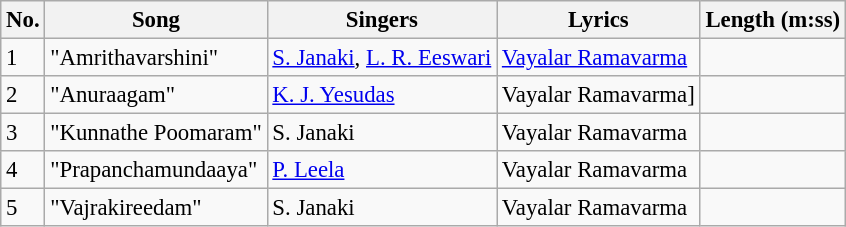<table class="wikitable" style="font-size:95%;">
<tr>
<th>No.</th>
<th>Song</th>
<th>Singers</th>
<th>Lyrics</th>
<th>Length (m:ss)</th>
</tr>
<tr>
<td>1</td>
<td>"Amrithavarshini"</td>
<td><a href='#'>S. Janaki</a>, <a href='#'>L. R. Eeswari</a></td>
<td><a href='#'>Vayalar Ramavarma</a></td>
<td></td>
</tr>
<tr>
<td>2</td>
<td>"Anuraagam"</td>
<td><a href='#'>K. J. Yesudas</a></td>
<td>Vayalar Ramavarma]</td>
<td></td>
</tr>
<tr>
<td>3</td>
<td>"Kunnathe Poomaram"</td>
<td>S. Janaki</td>
<td>Vayalar Ramavarma</td>
<td></td>
</tr>
<tr>
<td>4</td>
<td>"Prapanchamundaaya"</td>
<td><a href='#'>P. Leela</a></td>
<td>Vayalar Ramavarma</td>
<td></td>
</tr>
<tr>
<td>5</td>
<td>"Vajrakireedam"</td>
<td>S. Janaki</td>
<td>Vayalar Ramavarma</td>
<td></td>
</tr>
</table>
